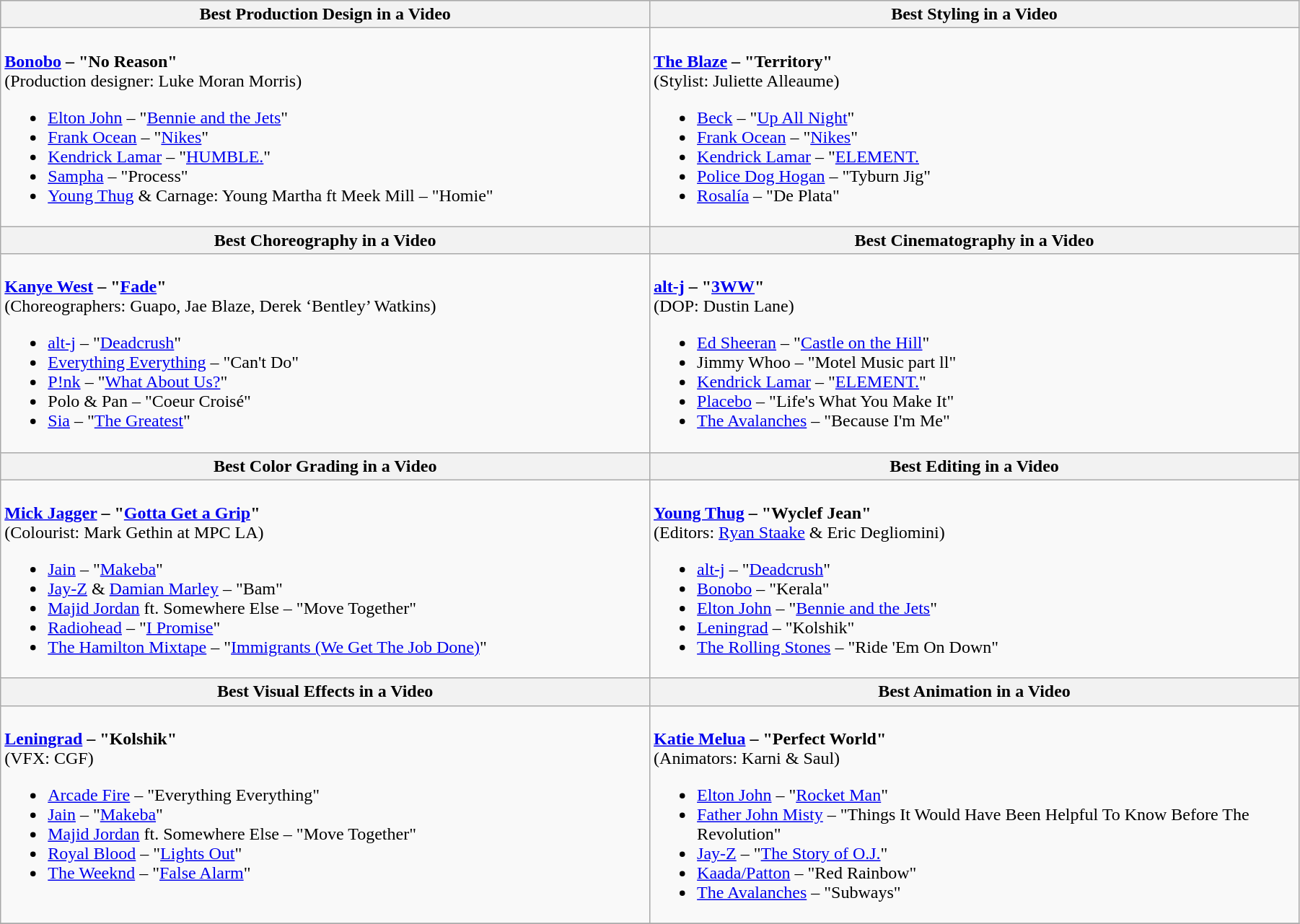<table class="wikitable" style="width:95%">
<tr bgcolor="#bebebe">
<th width="50%">Best Production Design in a Video</th>
<th width="50%">Best Styling in a Video</th>
</tr>
<tr>
<td valign="top"><br><strong><a href='#'>Bonobo</a> – "No Reason"</strong> <br> (Production designer: Luke Moran Morris)<ul><li><a href='#'>Elton John</a> – "<a href='#'>Bennie and the Jets</a>"</li><li><a href='#'>Frank Ocean</a> – "<a href='#'>Nikes</a>"</li><li><a href='#'>Kendrick Lamar</a> – "<a href='#'>HUMBLE.</a>"</li><li><a href='#'>Sampha</a> – "Process"</li><li><a href='#'>Young Thug</a> & Carnage: Young Martha ft Meek Mill – "Homie"</li></ul></td>
<td valign="top"><br><strong><a href='#'>The Blaze</a> – "Territory"</strong> <br> (Stylist: Juliette Alleaume)<ul><li><a href='#'>Beck</a> – "<a href='#'>Up All Night</a>"</li><li><a href='#'>Frank Ocean</a> – "<a href='#'>Nikes</a>"</li><li><a href='#'>Kendrick Lamar</a> – "<a href='#'>ELEMENT.</a></li><li><a href='#'>Police Dog Hogan</a> – "Tyburn Jig"</li><li><a href='#'>Rosalía</a> – "De Plata"</li></ul></td>
</tr>
<tr>
<th width="50%">Best Choreography in a Video</th>
<th width="50%">Best Cinematography in a Video</th>
</tr>
<tr>
<td valign="top"><br><strong><a href='#'>Kanye West</a> – "<a href='#'>Fade</a>"</strong> <br> (Choreographers: Guapo, Jae Blaze, Derek ‘Bentley’ Watkins)<ul><li><a href='#'>alt-j</a> – "<a href='#'>Deadcrush</a>"</li><li><a href='#'>Everything Everything</a> – "Can't Do"</li><li><a href='#'>P!nk</a> – "<a href='#'>What About Us?</a>"</li><li>Polo & Pan – "Coeur Croisé"</li><li><a href='#'>Sia</a> – "<a href='#'>The Greatest</a>"</li></ul></td>
<td valign="top"><br><strong><a href='#'>alt-j</a> – "<a href='#'>3WW</a>"</strong> <br> (DOP: Dustin Lane)<ul><li><a href='#'>Ed Sheeran</a> – "<a href='#'>Castle on the Hill</a>"</li><li>Jimmy Whoo – "Motel Music part ll"</li><li><a href='#'>Kendrick Lamar</a> – "<a href='#'>ELEMENT.</a>"</li><li><a href='#'>Placebo</a> – "Life's What You Make It"</li><li><a href='#'>The Avalanches</a> – "Because I'm Me"</li></ul></td>
</tr>
<tr>
<th width="50%">Best Color Grading in a Video</th>
<th width="50%">Best Editing in a Video</th>
</tr>
<tr>
<td valign="top"><br><strong><a href='#'>Mick Jagger</a> – "<a href='#'>Gotta Get a Grip</a>"</strong> <br> (Colourist: Mark Gethin at MPC LA)<ul><li><a href='#'>Jain</a> – "<a href='#'>Makeba</a>"</li><li><a href='#'>Jay-Z</a> & <a href='#'>Damian Marley</a> – "Bam"</li><li><a href='#'>Majid Jordan</a> ft. Somewhere Else – "Move Together"</li><li><a href='#'>Radiohead</a> – "<a href='#'>I Promise</a>"</li><li><a href='#'>The Hamilton Mixtape</a> – "<a href='#'>Immigrants (We Get The Job Done)</a>"</li></ul></td>
<td valign="top"><br><strong><a href='#'>Young Thug</a> – "Wyclef Jean"</strong> <br> (Editors: <a href='#'>Ryan Staake</a> & Eric Degliomini)<ul><li><a href='#'>alt-j</a> – "<a href='#'>Deadcrush</a>"</li><li><a href='#'>Bonobo</a> – "Kerala"</li><li><a href='#'>Elton John</a> – "<a href='#'>Bennie and the Jets</a>"</li><li><a href='#'>Leningrad</a> – "Kolshik"</li><li><a href='#'>The Rolling Stones</a> – "Ride 'Em On Down"</li></ul></td>
</tr>
<tr>
<th width="50%">Best Visual Effects in a Video</th>
<th width="50%">Best Animation in a Video</th>
</tr>
<tr>
<td valign="top"><br><strong><a href='#'>Leningrad</a> – "Kolshik"</strong> <br> (VFX: CGF)<ul><li><a href='#'>Arcade Fire</a> – "Everything Everything"</li><li><a href='#'>Jain</a> – "<a href='#'>Makeba</a>"</li><li><a href='#'>Majid Jordan</a> ft. Somewhere Else – "Move Together"</li><li><a href='#'>Royal Blood</a> – "<a href='#'>Lights Out</a>"</li><li><a href='#'>The Weeknd</a> – "<a href='#'>False Alarm</a>"</li></ul></td>
<td valign="top"><br><strong><a href='#'>Katie Melua</a> – "Perfect World"</strong> <br> (Animators: Karni & Saul)<ul><li><a href='#'>Elton John</a> – "<a href='#'>Rocket Man</a>"</li><li><a href='#'>Father John Misty</a> – "Things It Would Have Been Helpful To Know Before The Revolution"</li><li><a href='#'>Jay-Z</a> – "<a href='#'>The Story of O.J.</a>"</li><li><a href='#'>Kaada/Patton</a> – "Red Rainbow"</li><li><a href='#'>The Avalanches</a> – "Subways"</li></ul></td>
</tr>
<tr>
</tr>
</table>
